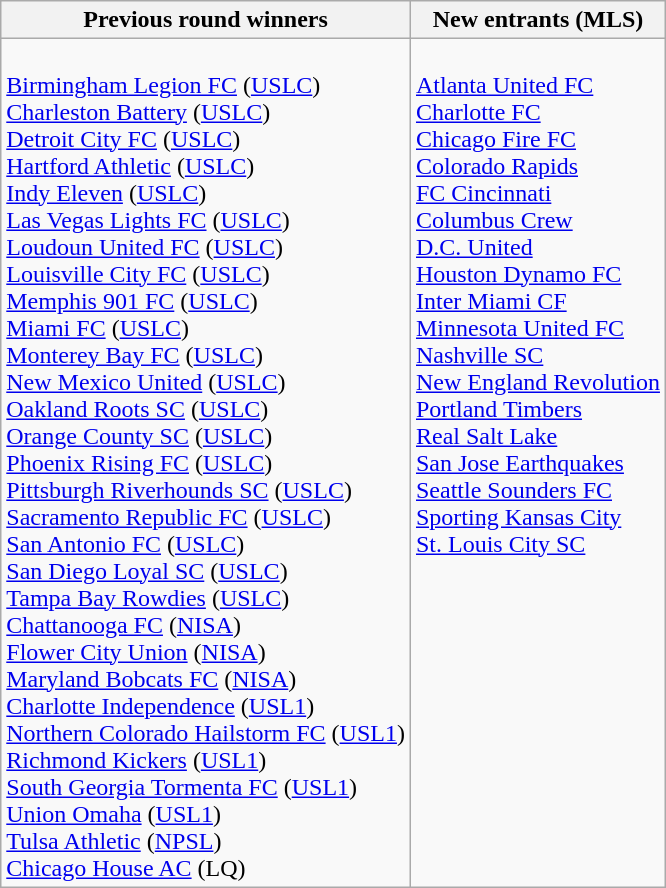<table class="wikitable">
<tr>
<th>Previous round winners</th>
<th>New entrants (MLS)</th>
</tr>
<tr valign=top>
<td><br><a href='#'>Birmingham Legion FC</a> (<a href='#'>USLC</a>)<br>
<a href='#'>Charleston Battery</a> (<a href='#'>USLC</a>)<br>
<a href='#'>Detroit City FC</a> (<a href='#'>USLC</a>)<br>
<a href='#'>Hartford Athletic</a> (<a href='#'>USLC</a>)<br>
<a href='#'>Indy Eleven</a> (<a href='#'>USLC</a>)<br>
<a href='#'>Las Vegas Lights FC</a> (<a href='#'>USLC</a>)<br>
<a href='#'>Loudoun United FC</a> (<a href='#'>USLC</a>)<br>
<a href='#'>Louisville City FC</a> (<a href='#'>USLC</a>)<br>
<a href='#'>Memphis 901 FC</a> (<a href='#'>USLC</a>)<br>
<a href='#'>Miami FC</a> (<a href='#'>USLC</a>)<br>
<a href='#'>Monterey Bay FC</a> (<a href='#'>USLC</a>)<br>
<a href='#'>New Mexico United</a> (<a href='#'>USLC</a>)<br>
<a href='#'>Oakland Roots SC</a> (<a href='#'>USLC</a>)<br>
<a href='#'>Orange County SC</a> (<a href='#'>USLC</a>)<br>
<a href='#'>Phoenix Rising FC</a> (<a href='#'>USLC</a>)<br>
<a href='#'>Pittsburgh Riverhounds SC</a> (<a href='#'>USLC</a>)<br>
<a href='#'>Sacramento Republic FC</a> (<a href='#'>USLC</a>)<br>
<a href='#'>San Antonio FC</a> (<a href='#'>USLC</a>)<br>
<a href='#'>San Diego Loyal SC</a> (<a href='#'>USLC</a>)<br>
<a href='#'>Tampa Bay Rowdies</a> (<a href='#'>USLC</a>)<br>
<a href='#'>Chattanooga FC</a> (<a href='#'>NISA</a>)<br>
<a href='#'>Flower City Union</a> (<a href='#'>NISA</a>)<br>
<a href='#'>Maryland Bobcats FC</a> (<a href='#'>NISA</a>)<br>
<a href='#'>Charlotte Independence</a> (<a href='#'>USL1</a>)<br>
<a href='#'>Northern Colorado Hailstorm FC</a> (<a href='#'>USL1</a>)<br>
<a href='#'>Richmond Kickers</a> (<a href='#'>USL1</a>)<br>
<a href='#'>South Georgia Tormenta FC</a> (<a href='#'>USL1</a>)<br>
<a href='#'>Union Omaha</a> (<a href='#'>USL1</a>)<br>
<a href='#'>Tulsa Athletic</a> (<a href='#'>NPSL</a>)<br>
<a href='#'>Chicago House AC</a> (LQ)<br></td>
<td><br><a href='#'>Atlanta United FC</a><br>
<a href='#'>Charlotte FC</a><br>
<a href='#'>Chicago Fire FC</a><br>
<a href='#'>Colorado Rapids</a><br>
<a href='#'>FC Cincinnati</a><br>
<a href='#'>Columbus Crew</a><br>
<a href='#'>D.C. United</a><br>
<a href='#'>Houston Dynamo FC</a><br>
<a href='#'>Inter Miami CF</a><br>
<a href='#'>Minnesota United FC</a><br>
<a href='#'>Nashville SC</a><br>
<a href='#'>New England Revolution</a><br>
<a href='#'>Portland Timbers</a><br>
<a href='#'>Real Salt Lake</a><br>
<a href='#'>San Jose Earthquakes</a><br>
<a href='#'>Seattle Sounders FC</a><br>
<a href='#'>Sporting Kansas City</a><br>
<a href='#'>St. Louis City SC</a><br></td>
</tr>
</table>
